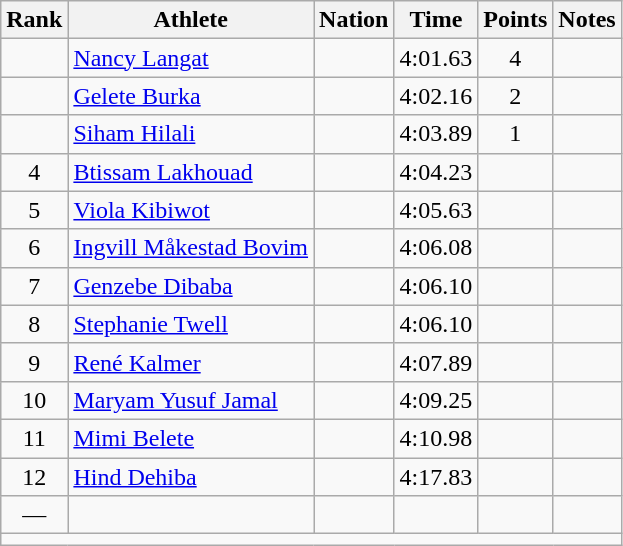<table class="wikitable sortable" style="text-align:center;">
<tr>
<th scope="col" style="width: 10px;">Rank</th>
<th scope="col">Athlete</th>
<th scope="col">Nation</th>
<th scope="col">Time</th>
<th scope="col">Points</th>
<th scope="col">Notes</th>
</tr>
<tr>
<td></td>
<td align=left><a href='#'>Nancy Langat</a></td>
<td align=left></td>
<td>4:01.63</td>
<td>4</td>
<td></td>
</tr>
<tr>
<td></td>
<td align=left><a href='#'>Gelete Burka</a></td>
<td align=left></td>
<td>4:02.16</td>
<td>2</td>
<td></td>
</tr>
<tr>
<td></td>
<td align=left><a href='#'>Siham Hilali</a></td>
<td align=left></td>
<td>4:03.89</td>
<td>1</td>
<td></td>
</tr>
<tr>
<td>4</td>
<td align=left><a href='#'>Btissam Lakhouad</a></td>
<td align=left></td>
<td>4:04.23</td>
<td></td>
<td></td>
</tr>
<tr>
<td>5</td>
<td align=left><a href='#'>Viola Kibiwot</a></td>
<td align=left></td>
<td>4:05.63</td>
<td></td>
<td></td>
</tr>
<tr>
<td>6</td>
<td align=left><a href='#'>Ingvill Måkestad Bovim</a></td>
<td align=left></td>
<td>4:06.08</td>
<td></td>
<td></td>
</tr>
<tr>
<td>7</td>
<td align=left><a href='#'>Genzebe Dibaba</a></td>
<td align=left></td>
<td>4:06.10</td>
<td></td>
<td></td>
</tr>
<tr>
<td>8</td>
<td align=left><a href='#'>Stephanie Twell</a></td>
<td align=left></td>
<td>4:06.10</td>
<td></td>
<td></td>
</tr>
<tr>
<td>9</td>
<td align=left><a href='#'>René Kalmer</a></td>
<td align=left></td>
<td>4:07.89</td>
<td></td>
<td></td>
</tr>
<tr>
<td>10</td>
<td align=left><a href='#'>Maryam Yusuf Jamal</a></td>
<td align=left></td>
<td>4:09.25</td>
<td></td>
<td></td>
</tr>
<tr>
<td>11</td>
<td align=left><a href='#'>Mimi Belete</a></td>
<td align=left></td>
<td>4:10.98</td>
<td></td>
<td></td>
</tr>
<tr>
<td>12</td>
<td align=left><a href='#'>Hind Dehiba</a></td>
<td align=left></td>
<td>4:17.83</td>
<td></td>
<td></td>
</tr>
<tr>
<td>—</td>
<td align=left></td>
<td align=left></td>
<td></td>
<td></td>
<td></td>
</tr>
<tr class="sortbottom">
<td colspan=6></td>
</tr>
</table>
